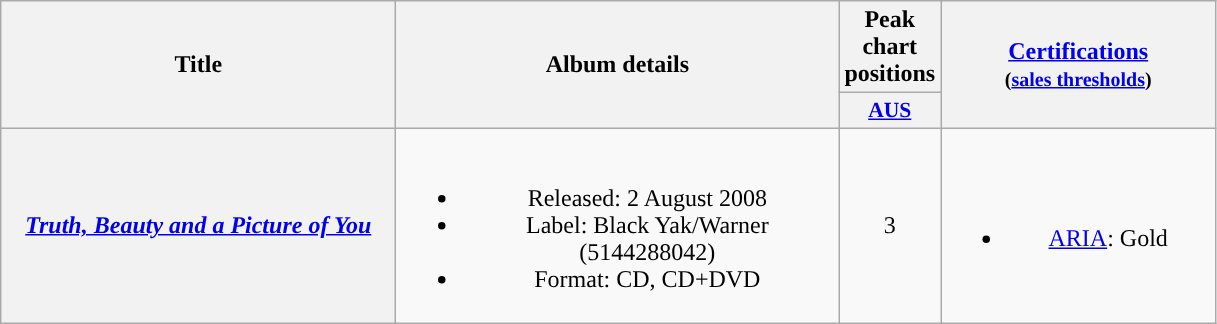<table class="wikitable plainrowheaders" style="text-align:center;">
<tr>
<th scope="col" rowspan="2" style="width:16em;">Title</th>
<th scope="col" rowspan="2" style="width:18em;">Album details</th>
<th scope="col" colspan="1">Peak chart positions</th>
<th scope="col" rowspan="2" style="width:11em;"><a href='#'>Certifications</a><br><small>(<a href='#'>sales thresholds</a>)</small></th>
</tr>
<tr>
<th scope="col" style="width:3em;font-size:90%;"><a href='#'>AUS</a><br></th>
</tr>
<tr>
<th scope="row"><em><a href='#'>Truth, Beauty and a Picture of You</a></em></th>
<td><br><ul><li>Released: 2 August 2008</li><li>Label: Black Yak/Warner (5144288042)</li><li>Format: CD, CD+DVD</li></ul></td>
<td align="center">3</td>
<td align="center"><br><ul><li><a href='#'>ARIA</a>: Gold</li></ul></td>
</tr>
</table>
